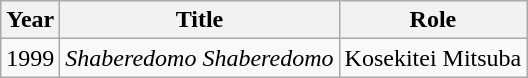<table class="wikitable">
<tr>
<th>Year</th>
<th>Title</th>
<th>Role</th>
</tr>
<tr>
<td>1999</td>
<td><em>Shaberedomo Shaberedomo</em></td>
<td>Kosekitei Mitsuba</td>
</tr>
</table>
